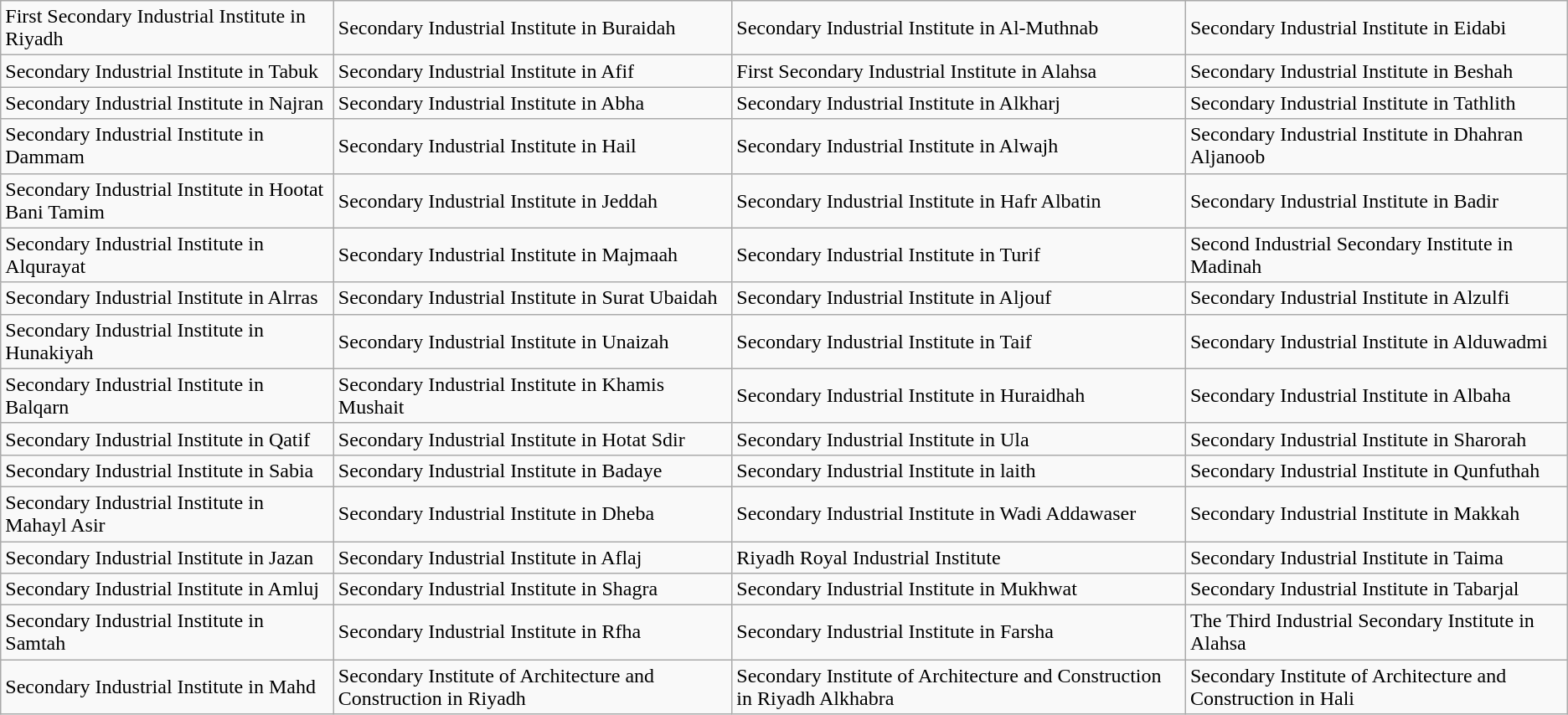<table class="wikitable">
<tr>
<td>First  Secondary Industrial Institute in Riyadh</td>
<td>Secondary  Industrial Institute in Buraidah</td>
<td>Secondary  Industrial Institute in Al-Muthnab</td>
<td>Secondary  Industrial Institute in Eidabi</td>
</tr>
<tr>
<td>Secondary  Industrial Institute in Tabuk</td>
<td>Secondary  Industrial Institute in Afif</td>
<td>First  Secondary Industrial Institute in Alahsa</td>
<td>Secondary  Industrial Institute in Beshah</td>
</tr>
<tr>
<td>Secondary  Industrial Institute in Najran</td>
<td>Secondary  Industrial Institute in Abha</td>
<td>Secondary  Industrial Institute in Alkharj</td>
<td>Secondary  Industrial Institute in Tathlith</td>
</tr>
<tr>
<td>Secondary  Industrial Institute in Dammam</td>
<td>Secondary  Industrial Institute in Hail</td>
<td>Secondary  Industrial Institute in Alwajh</td>
<td>Secondary  Industrial Institute in Dhahran Aljanoob</td>
</tr>
<tr>
<td>Secondary  Industrial Institute in Hootat Bani Tamim</td>
<td>Secondary  Industrial Institute in Jeddah</td>
<td>Secondary  Industrial Institute in Hafr Albatin</td>
<td>Secondary  Industrial Institute in Badir</td>
</tr>
<tr>
<td>Secondary  Industrial Institute in Alqurayat</td>
<td>Secondary  Industrial Institute in Majmaah</td>
<td>Secondary  Industrial Institute in Turif</td>
<td>Second  Industrial Secondary Institute in Madinah</td>
</tr>
<tr>
<td>Secondary  Industrial Institute in Alrras</td>
<td>Secondary  Industrial Institute in Surat Ubaidah</td>
<td>Secondary  Industrial Institute in Aljouf</td>
<td>Secondary  Industrial Institute in Alzulfi</td>
</tr>
<tr>
<td>Secondary  Industrial Institute in Hunakiyah</td>
<td>Secondary  Industrial Institute in Unaizah</td>
<td>Secondary  Industrial Institute in Taif</td>
<td>Secondary  Industrial Institute in Alduwadmi</td>
</tr>
<tr>
<td>Secondary  Industrial Institute in Balqarn</td>
<td>Secondary  Industrial Institute in Khamis Mushait</td>
<td>Secondary  Industrial Institute in Huraidhah</td>
<td>Secondary  Industrial Institute in Albaha</td>
</tr>
<tr>
<td>Secondary  Industrial Institute in Qatif</td>
<td>Secondary  Industrial Institute in Hotat Sdir</td>
<td>Secondary  Industrial Institute in Ula</td>
<td>Secondary  Industrial Institute in Sharorah</td>
</tr>
<tr>
<td>Secondary  Industrial Institute in Sabia</td>
<td>Secondary  Industrial Institute in Badaye</td>
<td>Secondary  Industrial Institute in laith</td>
<td>Secondary  Industrial Institute in Qunfuthah</td>
</tr>
<tr>
<td>Secondary  Industrial Institute in Mahayl Asir</td>
<td>Secondary  Industrial Institute in Dheba</td>
<td>Secondary  Industrial Institute in Wadi Addawaser</td>
<td>Secondary  Industrial Institute in Makkah</td>
</tr>
<tr>
<td>Secondary  Industrial Institute in Jazan</td>
<td>Secondary  Industrial Institute in Aflaj</td>
<td>Riyadh  Royal Industrial Institute</td>
<td>Secondary  Industrial Institute in Taima</td>
</tr>
<tr>
<td>Secondary  Industrial Institute in Amluj</td>
<td>Secondary  Industrial Institute in Shagra</td>
<td>Secondary  Industrial Institute in Mukhwat</td>
<td>Secondary  Industrial Institute in Tabarjal</td>
</tr>
<tr>
<td>Secondary  Industrial Institute in Samtah</td>
<td>Secondary  Industrial Institute in Rfha</td>
<td>Secondary  Industrial Institute in Farsha</td>
<td>The  Third Industrial Secondary Institute in Alahsa</td>
</tr>
<tr>
<td>Secondary  Industrial Institute in Mahd</td>
<td>Secondary  Institute of Architecture and Construction in Riyadh</td>
<td>Secondary  Institute of Architecture and Construction in Riyadh Alkhabra</td>
<td>Secondary  Institute of Architecture and Construction in Hali</td>
</tr>
</table>
